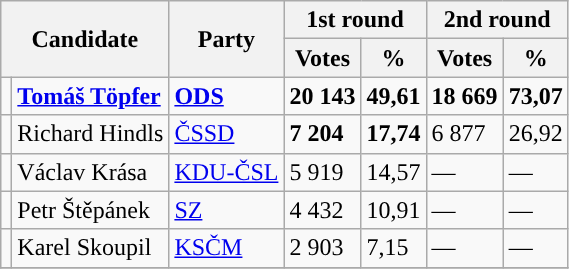<table class="wikitable sortable">
<tr>
<th colspan="2" rowspan="2">Candidate</th>
<th rowspan="2">Party</th>
<th colspan="2">1st round</th>
<th colspan="2">2nd round</th>
</tr>
<tr>
<th>Votes</th>
<th>%</th>
<th>Votes</th>
<th>%</th>
</tr>
<tr>
<td style="background-color:"></td>
<td><strong><a href='#'>Tomáš Töpfer</a></strong></td>
<td><a href='#'><strong>ODS</strong></a></td>
<td><strong>20 143</strong></td>
<td><strong>49,61</strong></td>
<td><strong>18 669</strong></td>
<td><strong>73,07</strong></td>
</tr>
<tr>
<td style="background-color:"></td>
<td>Richard Hindls</td>
<td><a href='#'>ČSSD</a></td>
<td><strong>7 204</strong></td>
<td><strong>17,74</strong></td>
<td>6 877</td>
<td>26,92</td>
</tr>
<tr>
<td style="background-color:"></td>
<td>Václav Krása</td>
<td><a href='#'>KDU-ČSL</a></td>
<td>5 919</td>
<td>14,57</td>
<td>—</td>
<td>—</td>
</tr>
<tr>
<td style="background-color:"></td>
<td>Petr Štěpánek</td>
<td><a href='#'>SZ</a></td>
<td>4 432</td>
<td>10,91</td>
<td>—</td>
<td>—</td>
</tr>
<tr>
<td style="background-color:"></td>
<td>Karel Skoupil</td>
<td><a href='#'>KSČM</a></td>
<td>2 903</td>
<td>7,15</td>
<td>—</td>
<td>—</td>
</tr>
<tr>
</tr>
</table>
